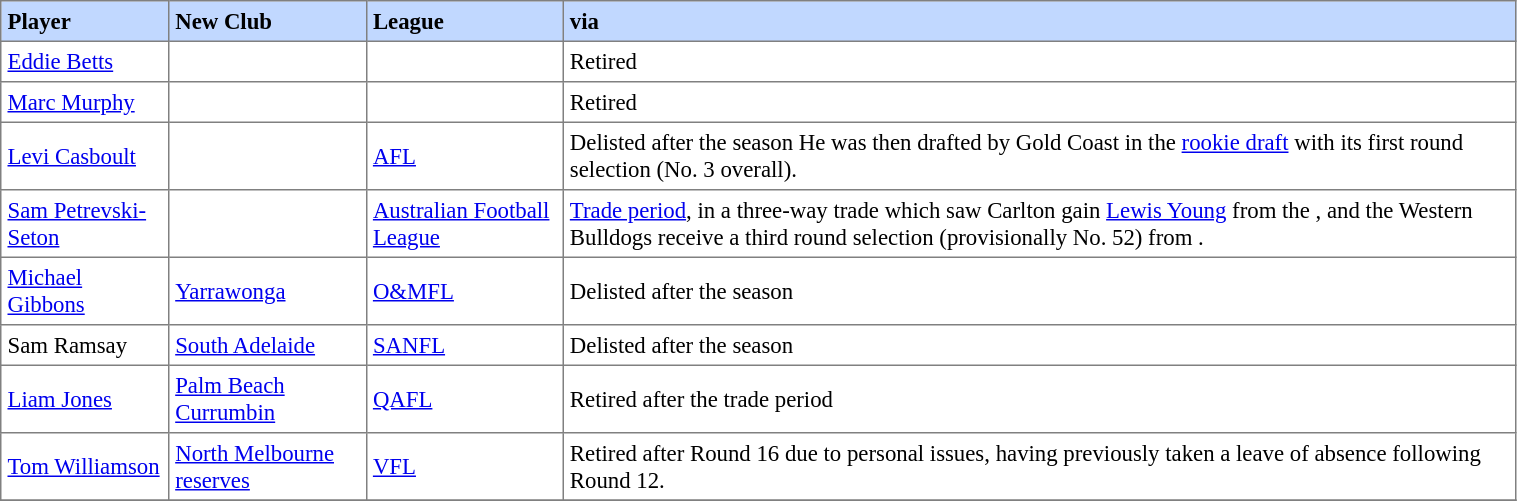<table border="1" cellpadding="4" cellspacing="0"  style="text-align:left; font-size:95%; border-collapse:collapse; width:80%;">
<tr style="background:#C1D8FF;">
<th>Player</th>
<th>New Club</th>
<th>League</th>
<th>via</th>
</tr>
<tr>
<td><a href='#'>Eddie Betts</a></td>
<td></td>
<td></td>
<td>Retired</td>
</tr>
<tr>
<td><a href='#'>Marc Murphy</a></td>
<td></td>
<td></td>
<td>Retired</td>
</tr>
<tr>
<td><a href='#'>Levi Casboult</a></td>
<td></td>
<td><a href='#'>AFL</a></td>
<td>Delisted after the season He was then drafted by Gold Coast in the <a href='#'>rookie draft</a> with its first round selection (No. 3 overall).</td>
</tr>
<tr>
<td><a href='#'>Sam Petrevski-Seton</a></td>
<td></td>
<td><a href='#'>Australian Football League</a></td>
<td><a href='#'>Trade period</a>, in a three-way trade which saw Carlton gain <a href='#'>Lewis Young</a> from the , and the Western Bulldogs receive a third round selection (provisionally No. 52) from .</td>
</tr>
<tr>
<td><a href='#'>Michael Gibbons</a></td>
<td><a href='#'>Yarrawonga</a></td>
<td><a href='#'>O&MFL</a></td>
<td>Delisted after the season</td>
</tr>
<tr>
<td>Sam Ramsay</td>
<td><a href='#'>South Adelaide</a></td>
<td><a href='#'>SANFL</a></td>
<td>Delisted after the season</td>
</tr>
<tr>
<td><a href='#'>Liam Jones</a></td>
<td><a href='#'>Palm Beach Currumbin</a></td>
<td><a href='#'>QAFL</a></td>
<td>Retired after the trade period</td>
</tr>
<tr>
<td><a href='#'>Tom Williamson</a></td>
<td><a href='#'>North Melbourne reserves</a></td>
<td><a href='#'>VFL</a></td>
<td>Retired after Round 16 due to personal issues, having previously taken a leave of absence following Round 12.</td>
</tr>
<tr>
</tr>
</table>
